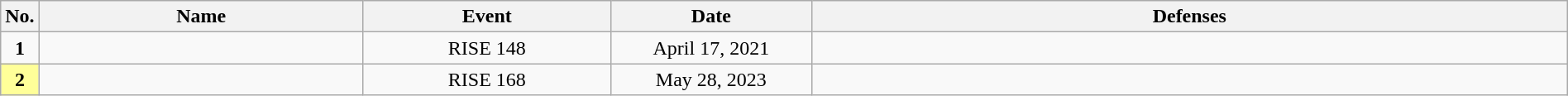<table class="wikitable" style="width:100%; font-size:100%;">
<tr>
<th style= width:1%;">No.</th>
<th style= width:21%;">Name</th>
<th style= width:16%;">Event</th>
<th style=width:13%;">Date</th>
<th style= width:49%;">Defenses</th>
</tr>
<tr>
<td align=center><strong>1</strong></td>
<td align=left></td>
<td align=center>RISE 148 <br></td>
<td align=center>April 17, 2021</td>
<td align=left></td>
</tr>
<tr>
<td align=center bgcolor="#FFFF99"><strong>2</strong></td>
<td align=left></td>
<td align=center>RISE 168 <br></td>
<td align=center>May 28, 2023</td>
<td></td>
</tr>
</table>
